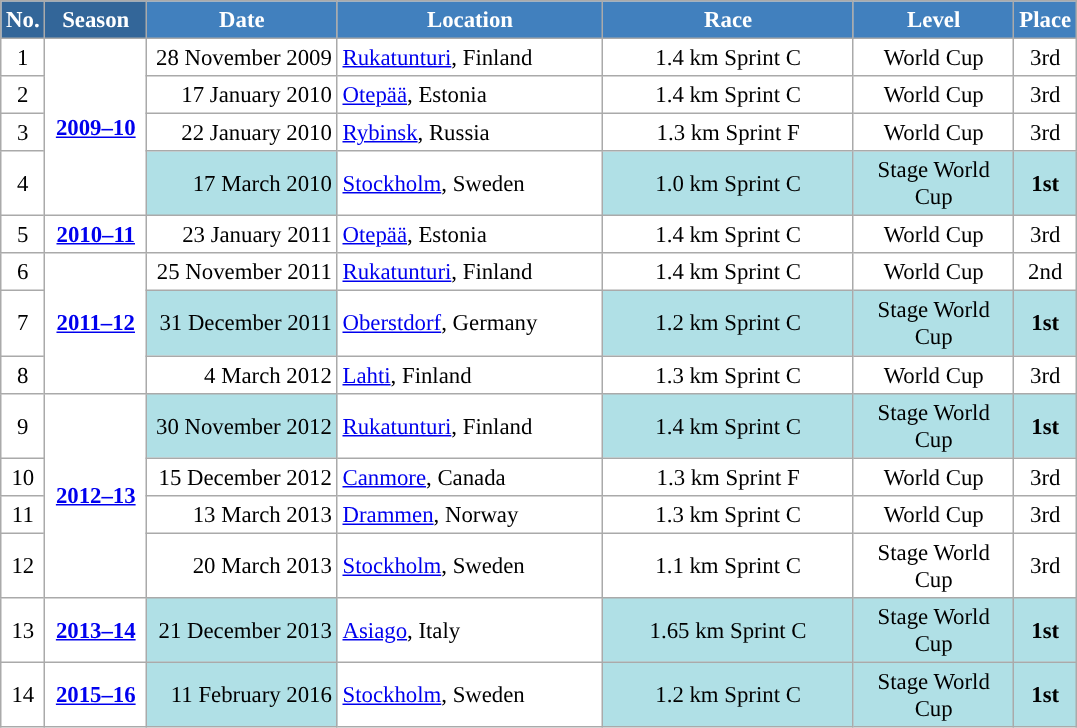<table class="wikitable sortable" style="font-size:95%; text-align:center; border:grey solid 1px; border-collapse:collapse; background:#ffffff;">
<tr style="background:#efefef;">
<th style="background-color:#369; color:white;">No.</th>
<th style="background-color:#369; color:white;">Season</th>
<th style="background-color:#4180be; color:white; width:120px;">Date</th>
<th style="background-color:#4180be; color:white; width:170px;">Location</th>
<th style="background-color:#4180be; color:white; width:160px;">Race</th>
<th style="background-color:#4180be; color:white; width:100px;">Level</th>
<th style="background-color:#4180be; color:white;">Place</th>
</tr>
<tr>
<td align=center>1</td>
<td rowspan=4 align=center><strong> <a href='#'>2009–10</a> </strong></td>
<td align=right>28 November 2009</td>
<td align=left> <a href='#'>Rukatunturi</a>, Finland</td>
<td>1.4 km Sprint C</td>
<td>World Cup</td>
<td>3rd</td>
</tr>
<tr>
<td align=center>2</td>
<td align=right>17 January 2010</td>
<td align=left> <a href='#'>Otepää</a>, Estonia</td>
<td>1.4 km Sprint C</td>
<td>World Cup</td>
<td>3rd</td>
</tr>
<tr>
<td align=center>3</td>
<td align=right>22 January 2010</td>
<td align=left> <a href='#'>Rybinsk</a>, Russia</td>
<td>1.3 km Sprint F</td>
<td>World Cup</td>
<td>3rd</td>
</tr>
<tr>
<td align=center>4</td>
<td bgcolor="#BOEOE6" align=right>17 March 2010</td>
<td align=left> <a href='#'>Stockholm</a>, Sweden</td>
<td bgcolor="#BOEOE6">1.0 km Sprint C</td>
<td bgcolor="#BOEOE6">Stage World Cup</td>
<td bgcolor="#BOEOE6"><strong>1st</strong></td>
</tr>
<tr>
<td align=center>5</td>
<td rowspan=1 align=center><strong> <a href='#'>2010–11</a> </strong></td>
<td align=right>23 January 2011</td>
<td align=left> <a href='#'>Otepää</a>, Estonia</td>
<td>1.4 km Sprint C</td>
<td>World Cup</td>
<td>3rd</td>
</tr>
<tr>
<td align=center>6</td>
<td rowspan=3 align=center><strong> <a href='#'>2011–12</a> </strong></td>
<td align=right>25 November 2011</td>
<td align=left> <a href='#'>Rukatunturi</a>, Finland</td>
<td>1.4 km Sprint C</td>
<td>World Cup</td>
<td>2nd</td>
</tr>
<tr>
<td align=center>7</td>
<td bgcolor="#BOEOE6" align=right>31 December 2011</td>
<td align=left> <a href='#'>Oberstdorf</a>, Germany</td>
<td bgcolor="#BOEOE6">1.2 km Sprint C</td>
<td bgcolor="#BOEOE6">Stage World Cup</td>
<td bgcolor="#BOEOE6"><strong>1st</strong></td>
</tr>
<tr>
<td align=center>8</td>
<td align=right>4 March 2012</td>
<td align=left> <a href='#'>Lahti</a>, Finland</td>
<td>1.3 km Sprint C</td>
<td>World Cup</td>
<td>3rd</td>
</tr>
<tr>
<td align=center>9</td>
<td rowspan=4 align=center><strong><a href='#'>2012–13</a></strong></td>
<td bgcolor="#BOEOE6" align=right>30 November 2012</td>
<td align=left> <a href='#'>Rukatunturi</a>, Finland</td>
<td bgcolor="#BOEOE6">1.4 km Sprint C</td>
<td bgcolor="#BOEOE6">Stage World Cup</td>
<td bgcolor="#BOEOE6"><strong>1st</strong></td>
</tr>
<tr>
<td align=center>10</td>
<td align=right>15 December 2012</td>
<td align=left> <a href='#'>Canmore</a>, Canada</td>
<td>1.3 km Sprint F</td>
<td>World Cup</td>
<td>3rd</td>
</tr>
<tr>
<td align=center>11</td>
<td align=right>13 March 2013</td>
<td align=left> <a href='#'>Drammen</a>, Norway</td>
<td>1.3 km Sprint C</td>
<td>World Cup</td>
<td>3rd</td>
</tr>
<tr>
<td align=center>12</td>
<td align=right>20 March 2013</td>
<td align=left> <a href='#'>Stockholm</a>, Sweden</td>
<td>1.1 km Sprint C</td>
<td>Stage World Cup</td>
<td>3rd</td>
</tr>
<tr>
<td align=center>13</td>
<td rowspan=1 align=center><strong><a href='#'>2013–14</a></strong></td>
<td bgcolor="#BOEOE6" align=right>21 December 2013</td>
<td align=left> <a href='#'>Asiago</a>, Italy</td>
<td bgcolor="#BOEOE6">1.65 km Sprint C</td>
<td bgcolor="#BOEOE6">Stage World Cup</td>
<td bgcolor="#BOEOE6"><strong>1st</strong></td>
</tr>
<tr>
<td align=center>14</td>
<td rowspan=1 align=center><strong><a href='#'>2015–16</a></strong></td>
<td bgcolor="#BOEOE6" align=right>11 February 2016</td>
<td align=left> <a href='#'>Stockholm</a>, Sweden</td>
<td bgcolor="#BOEOE6">1.2 km Sprint C</td>
<td bgcolor="#BOEOE6">Stage World Cup</td>
<td bgcolor="#BOEOE6"><strong>1st</strong></td>
</tr>
</table>
